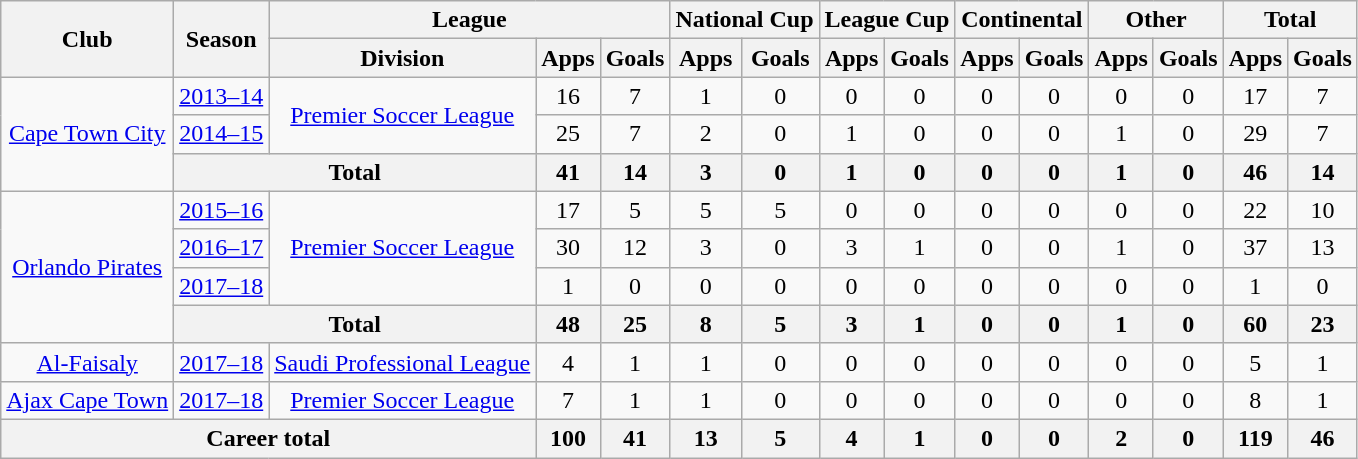<table class="wikitable" style="text-align:center">
<tr>
<th rowspan="2">Club</th>
<th rowspan="2">Season</th>
<th colspan="3">League</th>
<th colspan="2">National Cup</th>
<th colspan="2">League Cup</th>
<th colspan="2">Continental</th>
<th colspan="2">Other</th>
<th colspan="2">Total</th>
</tr>
<tr>
<th>Division</th>
<th>Apps</th>
<th>Goals</th>
<th>Apps</th>
<th>Goals</th>
<th>Apps</th>
<th>Goals</th>
<th>Apps</th>
<th>Goals</th>
<th>Apps</th>
<th>Goals</th>
<th>Apps</th>
<th>Goals</th>
</tr>
<tr>
<td rowspan="3"><a href='#'>Cape Town City</a></td>
<td><a href='#'>2013–14</a></td>
<td rowspan="2"><a href='#'>Premier Soccer League</a></td>
<td>16</td>
<td>7</td>
<td>1</td>
<td>0</td>
<td>0</td>
<td>0</td>
<td>0</td>
<td>0</td>
<td>0</td>
<td>0</td>
<td>17</td>
<td>7</td>
</tr>
<tr>
<td><a href='#'>2014–15</a></td>
<td>25</td>
<td>7</td>
<td>2</td>
<td>0</td>
<td>1</td>
<td>0</td>
<td>0</td>
<td>0</td>
<td>1</td>
<td>0</td>
<td>29</td>
<td>7</td>
</tr>
<tr>
<th colspan="2">Total</th>
<th>41</th>
<th>14</th>
<th>3</th>
<th>0</th>
<th>1</th>
<th>0</th>
<th>0</th>
<th>0</th>
<th>1</th>
<th>0</th>
<th>46</th>
<th>14</th>
</tr>
<tr>
<td rowspan="4"><a href='#'>Orlando Pirates</a></td>
<td><a href='#'>2015–16</a></td>
<td rowspan="3"><a href='#'>Premier Soccer League</a></td>
<td>17</td>
<td>5</td>
<td>5</td>
<td>5</td>
<td>0</td>
<td>0</td>
<td>0</td>
<td>0</td>
<td>0</td>
<td>0</td>
<td>22</td>
<td>10</td>
</tr>
<tr>
<td><a href='#'>2016–17</a></td>
<td>30</td>
<td>12</td>
<td>3</td>
<td>0</td>
<td>3</td>
<td>1</td>
<td>0</td>
<td>0</td>
<td>1</td>
<td>0</td>
<td>37</td>
<td>13</td>
</tr>
<tr>
<td><a href='#'>2017–18</a></td>
<td>1</td>
<td>0</td>
<td>0</td>
<td>0</td>
<td>0</td>
<td>0</td>
<td>0</td>
<td>0</td>
<td>0</td>
<td>0</td>
<td>1</td>
<td>0</td>
</tr>
<tr>
<th colspan="2">Total</th>
<th>48</th>
<th>25</th>
<th>8</th>
<th>5</th>
<th>3</th>
<th>1</th>
<th>0</th>
<th>0</th>
<th>1</th>
<th>0</th>
<th>60</th>
<th>23</th>
</tr>
<tr>
<td><a href='#'>Al-Faisaly</a></td>
<td><a href='#'>2017–18</a></td>
<td><a href='#'>Saudi Professional League</a></td>
<td>4</td>
<td>1</td>
<td>1</td>
<td>0</td>
<td>0</td>
<td>0</td>
<td>0</td>
<td>0</td>
<td>0</td>
<td>0</td>
<td>5</td>
<td>1</td>
</tr>
<tr>
<td><a href='#'>Ajax Cape Town</a></td>
<td><a href='#'>2017–18</a></td>
<td><a href='#'>Premier Soccer League</a></td>
<td>7</td>
<td>1</td>
<td>1</td>
<td>0</td>
<td>0</td>
<td>0</td>
<td>0</td>
<td>0</td>
<td>0</td>
<td>0</td>
<td>8</td>
<td>1</td>
</tr>
<tr>
<th colspan="3">Career total</th>
<th>100</th>
<th>41</th>
<th>13</th>
<th>5</th>
<th>4</th>
<th>1</th>
<th>0</th>
<th>0</th>
<th>2</th>
<th>0</th>
<th>119</th>
<th>46</th>
</tr>
</table>
